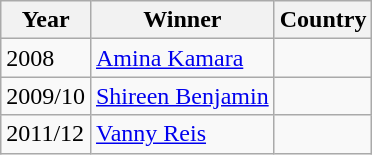<table class="wikitable">
<tr>
<th>Year</th>
<th>Winner</th>
<th>Country</th>
</tr>
<tr>
<td>2008</td>
<td><a href='#'>Amina Kamara</a></td>
<td></td>
</tr>
<tr>
<td>2009/10</td>
<td><a href='#'>Shireen Benjamin</a></td>
<td></td>
</tr>
<tr>
<td>2011/12</td>
<td><a href='#'>Vanny Reis</a></td>
<td></td>
</tr>
</table>
